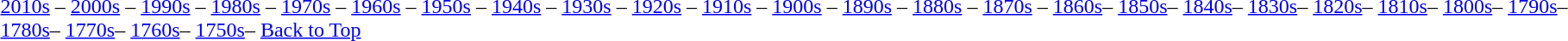<table class="toccolours" align="left">
<tr>
<td><br><a href='#'>2010s</a> – <a href='#'>2000s</a> – <a href='#'>1990s</a> – <a href='#'>1980s</a> – <a href='#'>1970s</a> – <a href='#'>1960s</a> – <a href='#'>1950s</a> – <a href='#'>1940s</a> – <a href='#'>1930s</a> – <a href='#'>1920s</a> – <a href='#'>1910s</a> – <a href='#'>1900s</a> – <a href='#'>1890s</a> – <a href='#'>1880s</a> – <a href='#'>1870s</a> – <a href='#'>1860s</a>– <a href='#'>1850s</a>– <a href='#'>1840s</a>– <a href='#'>1830s</a>– <a href='#'>1820s</a>– <a href='#'>1810s</a>– <a href='#'>1800s</a>– <a href='#'>1790s</a>– <a href='#'>1780s</a>– <a href='#'>1770s</a>– <a href='#'>1760s</a>– <a href='#'>1750s</a>– <a href='#'>Back to Top</a></td>
</tr>
</table>
